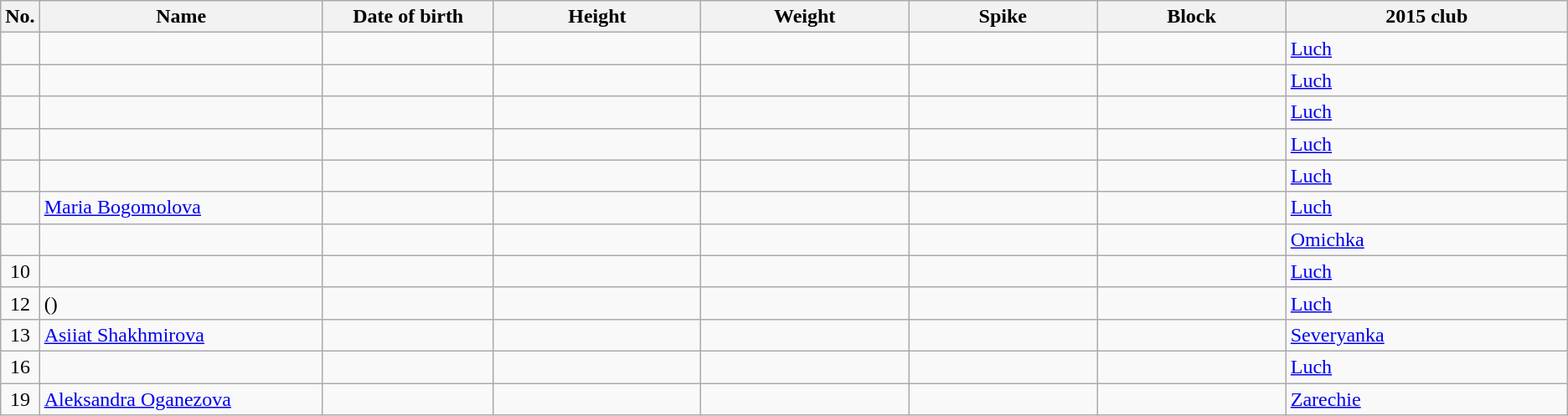<table class="wikitable sortable" style="text-align:center;">
<tr>
<th>No.</th>
<th style="width:15em">Name</th>
<th style="width:9em">Date of birth</th>
<th style="width:11em">Height</th>
<th style="width:11em">Weight</th>
<th style="width:10em">Spike</th>
<th style="width:10em">Block</th>
<th style="width:15em">2015 club</th>
</tr>
<tr>
<td></td>
<td align=left></td>
<td align=right></td>
<td></td>
<td></td>
<td></td>
<td></td>
<td align=left> <a href='#'>Luch</a></td>
</tr>
<tr>
<td></td>
<td align=left></td>
<td align=right></td>
<td></td>
<td></td>
<td></td>
<td></td>
<td align=left> <a href='#'>Luch</a></td>
</tr>
<tr>
<td></td>
<td align=left></td>
<td align=right></td>
<td></td>
<td></td>
<td></td>
<td></td>
<td align=left> <a href='#'>Luch</a></td>
</tr>
<tr>
<td></td>
<td align=left></td>
<td align=right></td>
<td></td>
<td></td>
<td></td>
<td></td>
<td align=left> <a href='#'>Luch</a></td>
</tr>
<tr>
<td></td>
<td align=left></td>
<td align=right></td>
<td></td>
<td></td>
<td></td>
<td></td>
<td align=left> <a href='#'>Luch</a></td>
</tr>
<tr>
<td></td>
<td align=left><a href='#'>Maria Bogomolova</a></td>
<td align=right></td>
<td></td>
<td></td>
<td></td>
<td></td>
<td align=left> <a href='#'>Luch</a></td>
</tr>
<tr>
<td></td>
<td align=left></td>
<td align=right></td>
<td></td>
<td></td>
<td></td>
<td></td>
<td align=left> <a href='#'>Omichka</a></td>
</tr>
<tr>
<td>10</td>
<td align=left></td>
<td align=right></td>
<td></td>
<td></td>
<td></td>
<td></td>
<td align=left> <a href='#'>Luch</a></td>
</tr>
<tr>
<td>12</td>
<td align=left> ()</td>
<td align=right></td>
<td></td>
<td></td>
<td></td>
<td></td>
<td align=left> <a href='#'>Luch</a></td>
</tr>
<tr>
<td>13</td>
<td align=left><a href='#'>Asiiat Shakhmirova</a></td>
<td align=right></td>
<td></td>
<td></td>
<td></td>
<td></td>
<td align=left> <a href='#'>Severyanka</a></td>
</tr>
<tr>
<td>16</td>
<td align=left></td>
<td align=right></td>
<td></td>
<td></td>
<td></td>
<td></td>
<td align=left> <a href='#'>Luch</a></td>
</tr>
<tr>
<td>19</td>
<td align=left><a href='#'>Aleksandra Oganezova</a></td>
<td align=right></td>
<td></td>
<td></td>
<td></td>
<td></td>
<td align=left> <a href='#'>Zarechie</a></td>
</tr>
</table>
